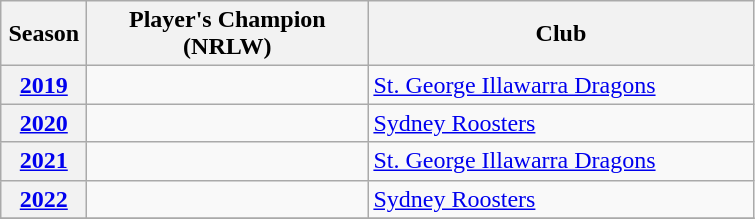<table class="wikitable" style="text-align:left;">
<tr>
<th width="50">Season</th>
<th width="180">Player's Champion (NRLW)</th>
<th width="250">Club</th>
</tr>
<tr>
<th><a href='#'>2019</a></th>
<td></td>
<td> <a href='#'>St. George Illawarra Dragons</a></td>
</tr>
<tr>
<th><a href='#'>2020</a></th>
<td></td>
<td> <a href='#'>Sydney Roosters</a></td>
</tr>
<tr>
<th><a href='#'>2021</a></th>
<td></td>
<td> <a href='#'>St. George Illawarra Dragons</a></td>
</tr>
<tr>
<th><a href='#'>2022</a></th>
<td></td>
<td> <a href='#'>Sydney Roosters</a></td>
</tr>
<tr>
</tr>
</table>
